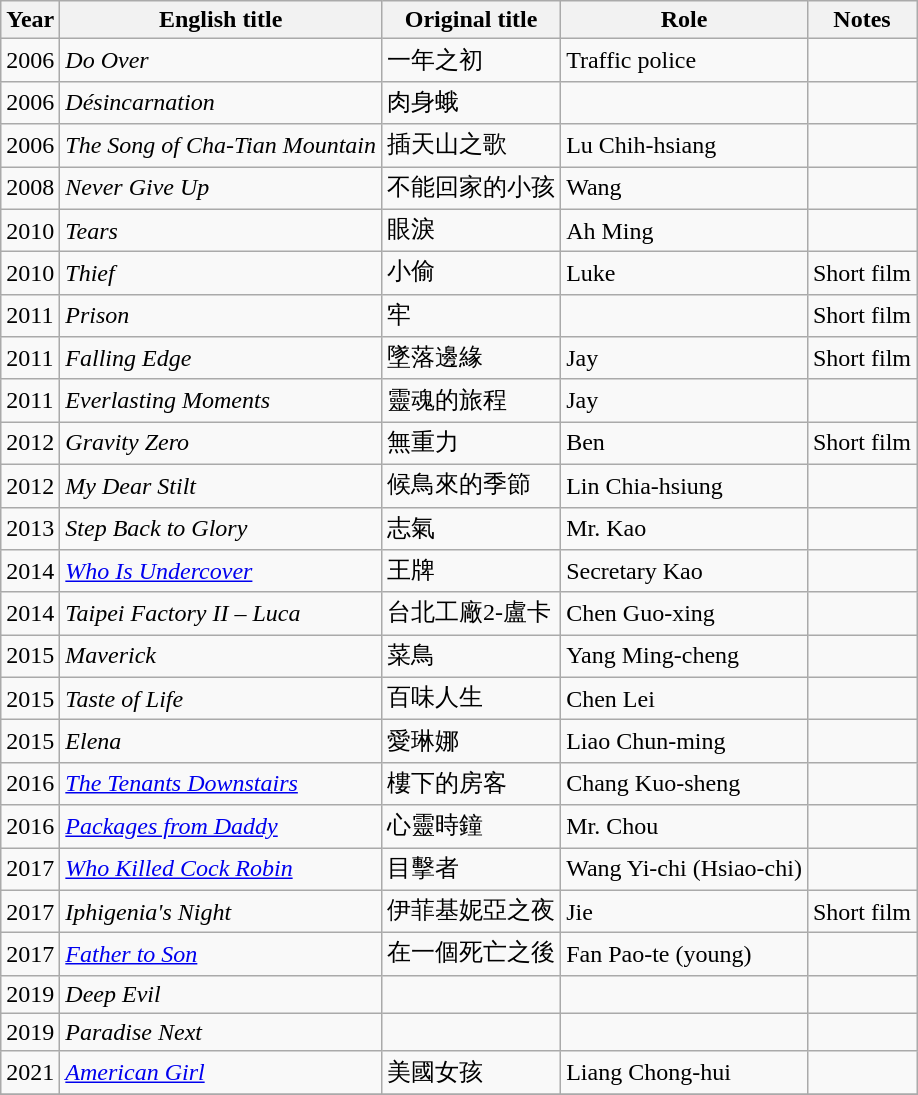<table class="wikitable sortable">
<tr>
<th>Year</th>
<th>English title</th>
<th>Original title</th>
<th>Role</th>
<th class="unsortable">Notes</th>
</tr>
<tr>
<td>2006</td>
<td><em>Do Over</em></td>
<td>一年之初</td>
<td>Traffic police</td>
<td></td>
</tr>
<tr>
<td>2006</td>
<td><em>Désincarnation</em></td>
<td>肉身蛾</td>
<td></td>
<td></td>
</tr>
<tr>
<td>2006</td>
<td><em>The Song of Cha-Tian Mountain</em></td>
<td>插天山之歌</td>
<td>Lu Chih-hsiang</td>
<td></td>
</tr>
<tr>
<td>2008</td>
<td><em>Never Give Up</em></td>
<td>不能回家的小孩</td>
<td>Wang</td>
<td></td>
</tr>
<tr>
<td>2010</td>
<td><em>Tears</em></td>
<td>眼淚</td>
<td>Ah Ming</td>
<td></td>
</tr>
<tr>
<td>2010</td>
<td><em>Thief</em></td>
<td>小偷</td>
<td>Luke</td>
<td>Short film</td>
</tr>
<tr>
<td>2011</td>
<td><em>Prison</em></td>
<td>牢</td>
<td></td>
<td>Short film</td>
</tr>
<tr>
<td>2011</td>
<td><em>Falling Edge</em></td>
<td>墜落邊緣</td>
<td>Jay</td>
<td>Short film</td>
</tr>
<tr>
<td>2011</td>
<td><em>Everlasting Moments</em></td>
<td>靈魂的旅程</td>
<td>Jay</td>
<td></td>
</tr>
<tr>
<td>2012</td>
<td><em>Gravity Zero</em></td>
<td>無重力</td>
<td>Ben</td>
<td>Short film</td>
</tr>
<tr>
<td>2012</td>
<td><em>My Dear Stilt</em></td>
<td>候鳥來的季節</td>
<td>Lin Chia-hsiung</td>
<td></td>
</tr>
<tr>
<td>2013</td>
<td><em>Step Back to Glory</em></td>
<td>志氣</td>
<td>Mr. Kao</td>
<td></td>
</tr>
<tr>
<td>2014</td>
<td><em><a href='#'>Who Is Undercover</a></em></td>
<td>王牌</td>
<td>Secretary Kao</td>
<td></td>
</tr>
<tr>
<td>2014</td>
<td><em>Taipei Factory II – Luca</em></td>
<td>台北工廠2-盧卡</td>
<td>Chen Guo-xing</td>
<td></td>
</tr>
<tr>
<td>2015</td>
<td><em>Maverick</em></td>
<td>菜鳥</td>
<td>Yang Ming-cheng</td>
<td></td>
</tr>
<tr>
<td>2015</td>
<td><em>Taste of Life</em></td>
<td>百味人生</td>
<td>Chen Lei</td>
<td></td>
</tr>
<tr>
<td>2015</td>
<td><em>Elena</em></td>
<td>愛琳娜</td>
<td>Liao Chun-ming</td>
<td></td>
</tr>
<tr>
<td>2016</td>
<td><em><a href='#'>The Tenants Downstairs</a></em></td>
<td>樓下的房客</td>
<td>Chang Kuo-sheng</td>
<td></td>
</tr>
<tr>
<td>2016</td>
<td><em><a href='#'>Packages from Daddy</a></em></td>
<td>心靈時鐘</td>
<td>Mr. Chou</td>
<td></td>
</tr>
<tr>
<td>2017</td>
<td><em><a href='#'>Who Killed Cock Robin</a></em></td>
<td>目擊者</td>
<td>Wang Yi-chi (Hsiao-chi)</td>
<td></td>
</tr>
<tr>
<td>2017</td>
<td><em>Iphigenia's Night</em></td>
<td>伊菲基妮亞之夜</td>
<td>Jie</td>
<td>Short film</td>
</tr>
<tr>
<td>2017</td>
<td><em><a href='#'>Father to Son</a></em></td>
<td>在一個死亡之後</td>
<td>Fan Pao-te (young)</td>
<td></td>
</tr>
<tr>
<td>2019</td>
<td><em>Deep Evil</em></td>
<td></td>
<td></td>
<td></td>
</tr>
<tr>
<td>2019</td>
<td><em>Paradise Next</em></td>
<td></td>
<td></td>
<td></td>
</tr>
<tr>
<td>2021</td>
<td><em><a href='#'>American Girl</a></em></td>
<td>美國女孩</td>
<td>Liang Chong-hui</td>
<td></td>
</tr>
<tr>
</tr>
</table>
